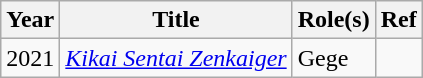<table class="wikitable">
<tr>
<th>Year</th>
<th>Title</th>
<th>Role(s)</th>
<th>Ref</th>
</tr>
<tr>
<td>2021</td>
<td><em><a href='#'>Kikai Sentai Zenkaiger</a></em></td>
<td>Gege</td>
<td></td>
</tr>
</table>
